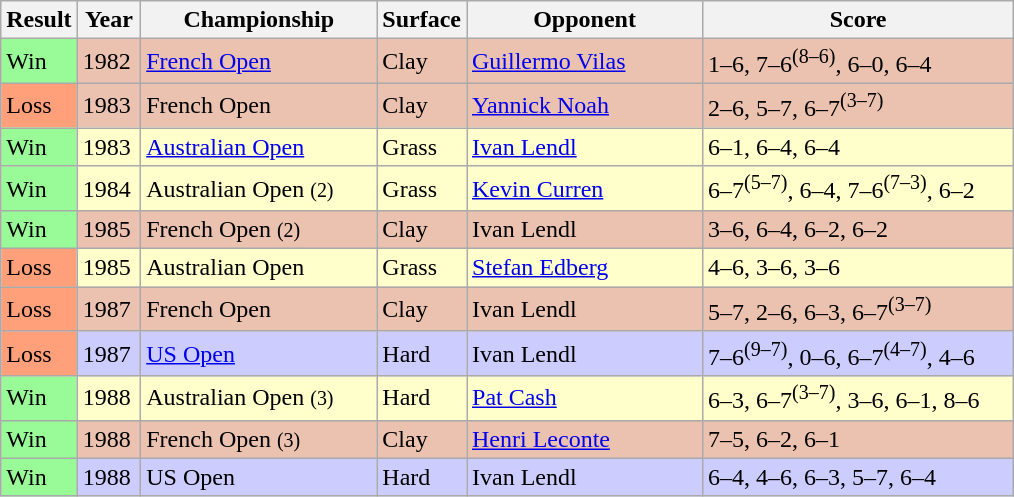<table class='sortable wikitable'>
<tr>
<th style="width:40px">Result</th>
<th style="width:35px">Year</th>
<th style="width:150px">Championship</th>
<th style="width:50px">Surface</th>
<th style="width:150px">Opponent</th>
<th style="width:200px" class="unsortable">Score</th>
</tr>
<tr style="background:#ebc2af;">
<td style="background:#98fb98;">Win</td>
<td>1982</td>
<td><a href='#'>French Open</a></td>
<td>Clay</td>
<td> <a href='#'>Guillermo Vilas</a></td>
<td>1–6, 7–6<sup>(8–6)</sup>, 6–0, 6–4</td>
</tr>
<tr style="background:#ebc2af;">
<td style="background:#ffa07a;">Loss</td>
<td>1983</td>
<td>French Open</td>
<td>Clay</td>
<td> <a href='#'>Yannick Noah</a></td>
<td>2–6, 5–7, 6–7<sup>(3–7)</sup></td>
</tr>
<tr style="background:#ffc;">
<td style="background:#98fb98;">Win</td>
<td>1983</td>
<td><a href='#'>Australian Open</a></td>
<td>Grass</td>
<td> <a href='#'>Ivan Lendl</a></td>
<td>6–1, 6–4, 6–4</td>
</tr>
<tr style="background:#ffc;">
<td style="background:#98fb98;">Win</td>
<td>1984</td>
<td>Australian Open <small>(2)</small></td>
<td>Grass</td>
<td> <a href='#'>Kevin Curren</a></td>
<td>6–7<sup>(5–7)</sup>, 6–4, 7–6<sup>(7–3)</sup>, 6–2</td>
</tr>
<tr style="background:#ebc2af;">
<td style="background:#98fb98;">Win</td>
<td>1985</td>
<td>French Open <small>(2)</small></td>
<td>Clay</td>
<td> Ivan Lendl</td>
<td>3–6, 6–4, 6–2, 6–2</td>
</tr>
<tr style="background:#ffc;">
<td style="background:#ffa07a;">Loss</td>
<td>1985</td>
<td>Australian Open</td>
<td>Grass</td>
<td> <a href='#'>Stefan Edberg</a></td>
<td>4–6, 3–6, 3–6</td>
</tr>
<tr style="background:#ebc2af;">
<td style="background:#ffa07a;">Loss</td>
<td>1987</td>
<td>French Open</td>
<td>Clay</td>
<td> Ivan Lendl</td>
<td>5–7, 2–6, 6–3, 6–7<sup>(3–7)</sup></td>
</tr>
<tr style="background:#ccf;">
<td style="background:#ffa07a;">Loss</td>
<td>1987</td>
<td><a href='#'>US Open</a></td>
<td>Hard</td>
<td> Ivan Lendl</td>
<td>7–6<sup>(9–7)</sup>, 0–6, 6–7<sup>(4–7)</sup>, 4–6</td>
</tr>
<tr style="background:#ffc;">
<td style="background:#98fb98;">Win</td>
<td>1988</td>
<td>Australian Open <small>(3)</small></td>
<td>Hard</td>
<td> <a href='#'>Pat Cash</a></td>
<td>6–3, 6–7<sup>(3–7)</sup>, 3–6, 6–1, 8–6</td>
</tr>
<tr style="background:#ebc2af;">
<td style="background:#98fb98;">Win</td>
<td>1988</td>
<td>French Open <small>(3)</small></td>
<td>Clay</td>
<td> <a href='#'>Henri Leconte</a></td>
<td>7–5, 6–2, 6–1</td>
</tr>
<tr style="background:#ccf;">
<td style="background:#98fb98;">Win</td>
<td>1988</td>
<td>US Open</td>
<td>Hard</td>
<td> Ivan Lendl</td>
<td>6–4, 4–6, 6–3, 5–7, 6–4</td>
</tr>
</table>
